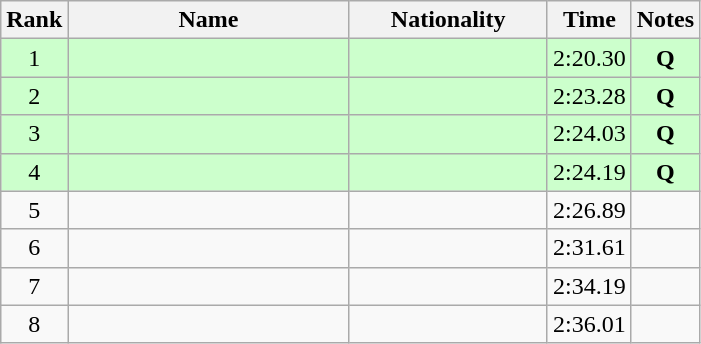<table class="wikitable sortable" style="text-align:center">
<tr>
<th>Rank</th>
<th style="width:180px">Name</th>
<th style="width:125px">Nationality</th>
<th>Time</th>
<th>Notes</th>
</tr>
<tr style="background:#cfc;">
<td>1</td>
<td style="text-align:left;"></td>
<td style="text-align:left;"></td>
<td>2:20.30</td>
<td><strong>Q</strong></td>
</tr>
<tr style="background:#cfc;">
<td>2</td>
<td style="text-align:left;"></td>
<td style="text-align:left;"></td>
<td>2:23.28</td>
<td><strong>Q</strong></td>
</tr>
<tr style="background:#cfc;">
<td>3</td>
<td style="text-align:left;"></td>
<td style="text-align:left;"></td>
<td>2:24.03</td>
<td><strong>Q</strong></td>
</tr>
<tr style="background:#cfc;">
<td>4</td>
<td style="text-align:left;"></td>
<td style="text-align:left;"></td>
<td>2:24.19</td>
<td><strong>Q</strong></td>
</tr>
<tr>
<td>5</td>
<td style="text-align:left;"></td>
<td style="text-align:left;"></td>
<td>2:26.89</td>
<td></td>
</tr>
<tr>
<td>6</td>
<td style="text-align:left;"></td>
<td style="text-align:left;"></td>
<td>2:31.61</td>
<td></td>
</tr>
<tr>
<td>7</td>
<td style="text-align:left;"></td>
<td style="text-align:left;"></td>
<td>2:34.19</td>
<td></td>
</tr>
<tr>
<td>8</td>
<td style="text-align:left;"></td>
<td style="text-align:left;"></td>
<td>2:36.01</td>
<td></td>
</tr>
</table>
